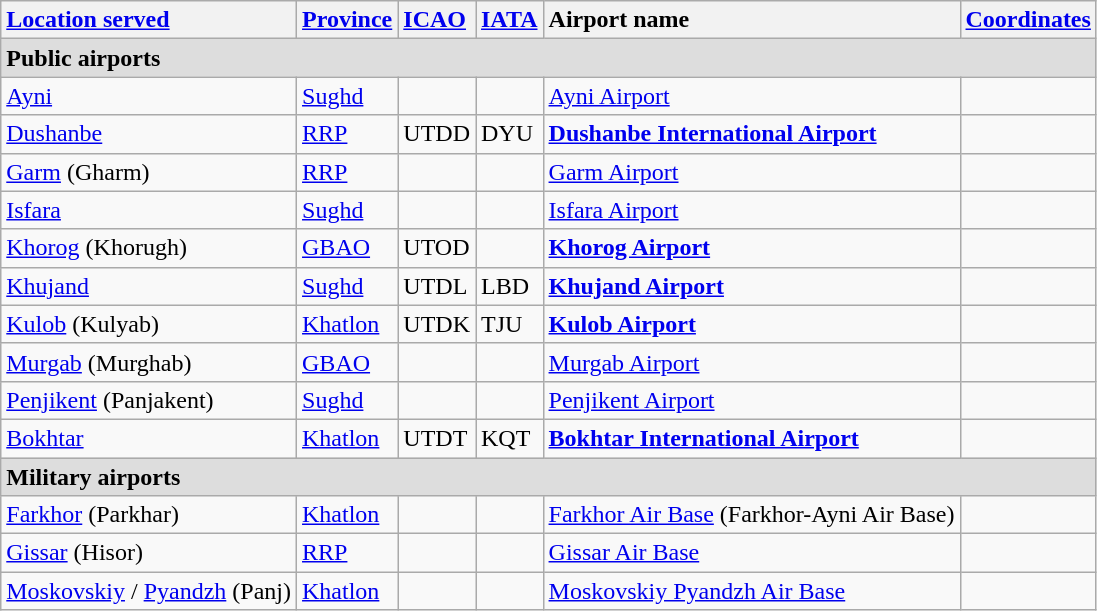<table class="wikitable sortable">
<tr valign="baseline">
<th style="text-align:left;"><a href='#'>Location served</a></th>
<th style="text-align:left;"><a href='#'>Province</a></th>
<th style="text-align:left;"><a href='#'>ICAO</a></th>
<th style="text-align:left;"><a href='#'>IATA</a></th>
<th style="text-align:left;">Airport name</th>
<th style="text-align:left;"><a href='#'>Coordinates</a></th>
</tr>
<tr class="sortbottom">
<th colspan="6" style="text-align:left; background:#DDDDDD;">Public airports</th>
</tr>
<tr valign="top">
<td><a href='#'>Ayni</a></td>
<td><a href='#'>Sughd</a></td>
<td></td>
<td></td>
<td><a href='#'>Ayni Airport</a></td>
<td></td>
</tr>
<tr valign="top">
<td><a href='#'>Dushanbe</a></td>
<td><a href='#'>RRP</a></td>
<td>UTDD</td>
<td>DYU</td>
<td><strong><a href='#'>Dushanbe International Airport</a></strong></td>
<td></td>
</tr>
<tr valign="top">
<td><a href='#'>Garm</a> (Gharm)</td>
<td><a href='#'>RRP</a></td>
<td></td>
<td></td>
<td><a href='#'>Garm Airport</a></td>
<td></td>
</tr>
<tr valign="top">
<td><a href='#'>Isfara</a></td>
<td><a href='#'>Sughd</a></td>
<td></td>
<td></td>
<td><a href='#'>Isfara Airport</a></td>
<td></td>
</tr>
<tr valign="top">
<td><a href='#'>Khorog</a> (Khorugh)</td>
<td><a href='#'>GBAO</a></td>
<td>UTOD </td>
<td></td>
<td><strong><a href='#'>Khorog Airport</a></strong></td>
<td></td>
</tr>
<tr valign="top">
<td><a href='#'>Khujand</a></td>
<td><a href='#'>Sughd</a></td>
<td>UTDL</td>
<td>LBD</td>
<td><strong><a href='#'>Khujand Airport</a></strong></td>
<td></td>
</tr>
<tr valign="top">
<td><a href='#'>Kulob</a> (Kulyab)</td>
<td><a href='#'>Khatlon</a></td>
<td>UTDK</td>
<td>TJU</td>
<td><strong><a href='#'>Kulob Airport</a></strong></td>
<td></td>
</tr>
<tr valign="top">
<td><a href='#'>Murgab</a> (Murghab)</td>
<td><a href='#'>GBAO</a></td>
<td></td>
<td></td>
<td><a href='#'>Murgab Airport</a></td>
<td></td>
</tr>
<tr valign="top">
<td><a href='#'>Penjikent</a> (Panjakent)</td>
<td><a href='#'>Sughd</a></td>
<td></td>
<td></td>
<td><a href='#'>Penjikent Airport</a></td>
<td></td>
</tr>
<tr valign="top">
<td><a href='#'>Bokhtar</a></td>
<td><a href='#'>Khatlon</a></td>
<td>UTDT</td>
<td>KQT</td>
<td><strong><a href='#'>Bokhtar International Airport</a></strong></td>
<td></td>
</tr>
<tr class="sortbottom">
<th colspan="6" style="text-align:left; background:#DDDDDD;">Military airports</th>
</tr>
<tr valign="top">
<td><a href='#'>Farkhor</a> (Parkhar)</td>
<td><a href='#'>Khatlon</a></td>
<td></td>
<td></td>
<td><a href='#'>Farkhor Air Base</a> (Farkhor-Ayni Air Base)</td>
<td></td>
</tr>
<tr valign="top">
<td><a href='#'>Gissar</a> (Hisor)</td>
<td><a href='#'>RRP</a></td>
<td></td>
<td></td>
<td><a href='#'>Gissar Air Base</a></td>
<td></td>
</tr>
<tr valign="top">
<td><a href='#'>Moskovskiy</a> / <a href='#'>Pyandzh</a> (Panj)</td>
<td><a href='#'>Khatlon</a></td>
<td></td>
<td></td>
<td><a href='#'>Moskovskiy Pyandzh Air Base</a></td>
<td></td>
</tr>
</table>
